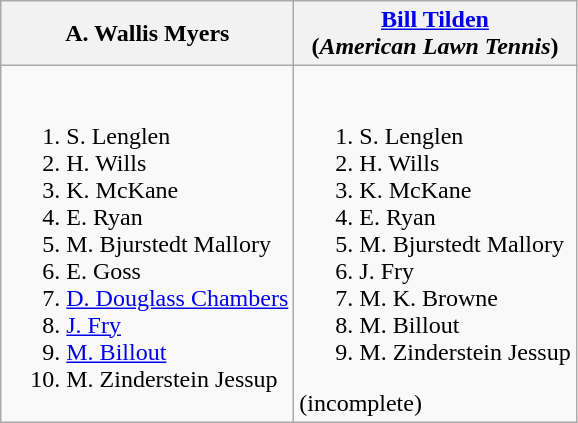<table class="wikitable">
<tr>
<th>A. Wallis Myers</th>
<th><a href='#'>Bill Tilden</a><br>(<em>American Lawn Tennis</em>)<em></em></th>
</tr>
<tr style="vertical-align: top;">
<td style="white-space: nowrap;"><br><ol><li> S. Lenglen</li><li> H. Wills</li><li> K. McKane</li><li> E. Ryan</li><li> M. Bjurstedt Mallory</li><li> E. Goss</li><li> <a href='#'>D. Douglass Chambers</a></li><li> <a href='#'>J. Fry</a></li><li> <a href='#'>M. Billout</a></li><li> M. Zinderstein Jessup</li></ol></td>
<td style="white-space: nowrap;"><br><ol><li> S. Lenglen</li><li> H. Wills</li><li> K. McKane</li><li> E. Ryan</li><li> M. Bjurstedt Mallory</li><li> J. Fry</li><li> M. K. Browne</li><li> M. Billout</li><li> M. Zinderstein Jessup</li></ol>(incomplete)</td>
</tr>
</table>
